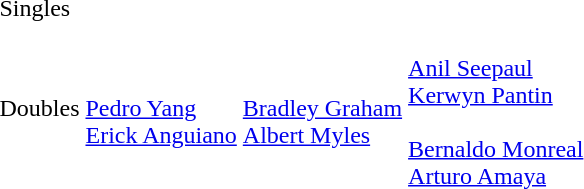<table>
<tr>
<td>Singles</td>
<td></td>
<td></td>
<td><br></td>
</tr>
<tr>
<td>Doubles</td>
<td><br><a href='#'>Pedro Yang</a><br><a href='#'>Erick Anguiano</a></td>
<td><br><a href='#'>Bradley Graham</a><br><a href='#'>Albert Myles</a></td>
<td><br><a href='#'>Anil Seepaul</a><br><a href='#'>Kerwyn Pantin</a><br><br><a href='#'>Bernaldo Monreal</a><br><a href='#'>Arturo Amaya</a></td>
</tr>
</table>
